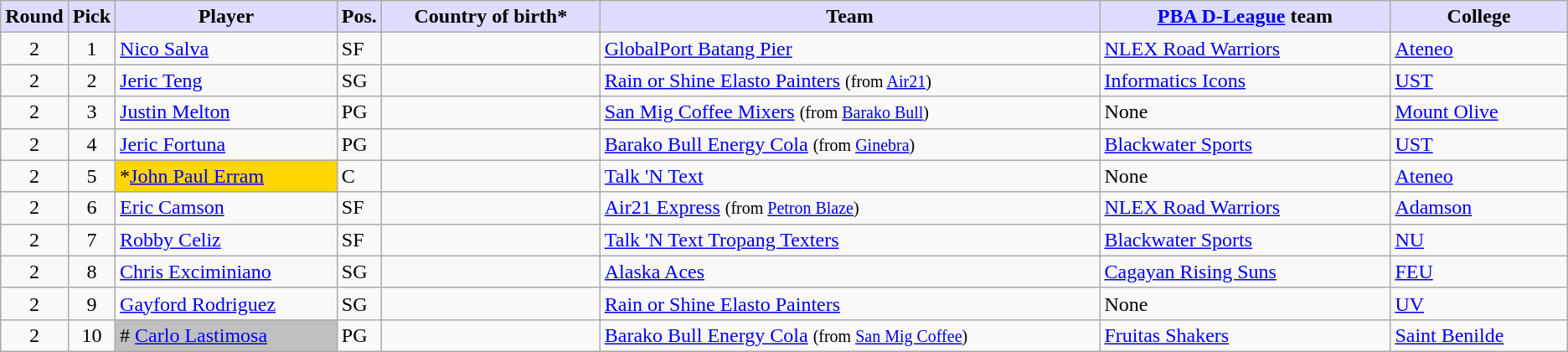<table class="wikitable sortable sortable">
<tr>
<th style="background:#ddf; width:1%;">Round</th>
<th style="background:#ddf; width:1%;">Pick</th>
<th style="background:#ddf; width:15%;">Player</th>
<th style="background:#ddf; width:1%;">Pos.</th>
<th style="background:#ddf; width:15%;">Country of birth*</th>
<th style="background:#ddf; width:35%;">Team</th>
<th style="background:#ddf; width:20%;"><a href='#'>PBA D-League</a> team</th>
<th style="background:#ddf; width:20%;">College</th>
</tr>
<tr>
<td align=center>2</td>
<td align=center>1</td>
<td><a href='#'>Nico Salva</a></td>
<td>SF</td>
<td></td>
<td><a href='#'>GlobalPort Batang Pier</a></td>
<td><a href='#'>NLEX Road Warriors</a></td>
<td><a href='#'>Ateneo</a></td>
</tr>
<tr>
<td align=center>2</td>
<td align=center>2</td>
<td><a href='#'>Jeric Teng</a></td>
<td>SG</td>
<td></td>
<td><a href='#'>Rain or Shine Elasto Painters</a> <small>(from <a href='#'>Air21</a>)</small> </td>
<td><a href='#'>Informatics Icons</a></td>
<td><a href='#'>UST</a></td>
</tr>
<tr>
<td align=center>2</td>
<td align=center>3</td>
<td><a href='#'>Justin Melton</a></td>
<td>PG</td>
<td></td>
<td><a href='#'>San Mig Coffee Mixers</a> <small>(from <a href='#'>Barako Bull</a>)</small> </td>
<td>None</td>
<td><a href='#'>Mount Olive</a></td>
</tr>
<tr>
<td align=center>2</td>
<td align=center>4</td>
<td><a href='#'>Jeric Fortuna</a></td>
<td>PG</td>
<td></td>
<td><a href='#'>Barako Bull Energy Cola</a> <small>(from <a href='#'>Ginebra</a>)</small> </td>
<td><a href='#'>Blackwater Sports</a></td>
<td><a href='#'>UST</a></td>
</tr>
<tr>
<td align=center>2</td>
<td align=center>5</td>
<td bgcolor=gold>*<a href='#'>John Paul Erram</a></td>
<td>C</td>
<td></td>
<td><a href='#'>Talk 'N Text</a></td>
<td>None</td>
<td><a href='#'>Ateneo</a></td>
</tr>
<tr>
<td align=center>2</td>
<td align=center>6</td>
<td><a href='#'>Eric Camson</a></td>
<td>SF</td>
<td></td>
<td><a href='#'>Air21 Express</a> <small>(from <a href='#'>Petron Blaze</a>)</small></td>
<td><a href='#'>NLEX Road Warriors</a></td>
<td><a href='#'>Adamson</a></td>
</tr>
<tr>
<td align=center>2</td>
<td align=center>7</td>
<td><a href='#'>Robby Celiz</a></td>
<td>SF</td>
<td></td>
<td><a href='#'>Talk 'N Text Tropang Texters</a></td>
<td><a href='#'>Blackwater Sports</a></td>
<td><a href='#'>NU</a></td>
</tr>
<tr>
<td align=center>2</td>
<td align=center>8</td>
<td><a href='#'>Chris Exciminiano</a></td>
<td>SG</td>
<td></td>
<td><a href='#'>Alaska Aces</a></td>
<td><a href='#'>Cagayan Rising Suns</a></td>
<td><a href='#'>FEU</a></td>
</tr>
<tr>
<td align=center>2</td>
<td align=center>9</td>
<td><a href='#'>Gayford Rodriguez</a></td>
<td>SG</td>
<td></td>
<td><a href='#'>Rain or Shine Elasto Painters</a></td>
<td>None</td>
<td><a href='#'>UV</a></td>
</tr>
<tr>
<td align=center>2</td>
<td align=center>10</td>
<td bgcolor=silver># <a href='#'>Carlo Lastimosa</a></td>
<td>PG</td>
<td></td>
<td><a href='#'>Barako Bull Energy Cola</a> <small>(from <a href='#'>San Mig Coffee</a>)</small> </td>
<td><a href='#'>Fruitas Shakers</a></td>
<td><a href='#'>Saint Benilde</a></td>
</tr>
</table>
